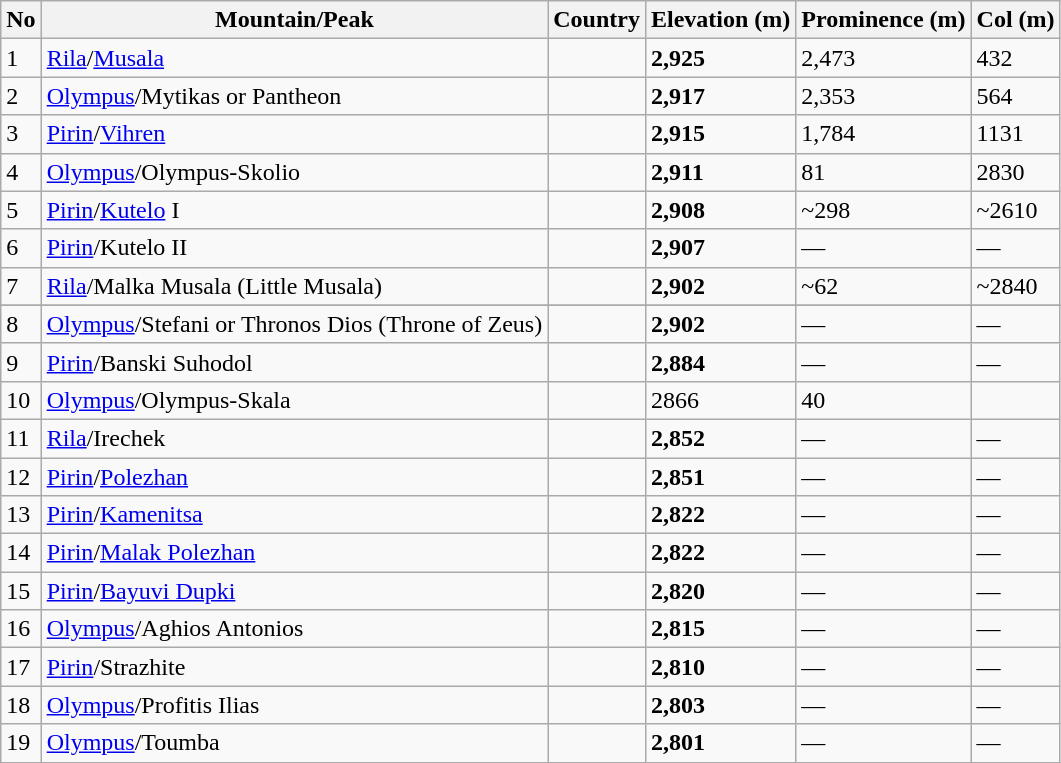<table class="wikitable sortable">
<tr>
<th>No</th>
<th>Mountain/Peak</th>
<th>Country</th>
<th>Elevation (m)</th>
<th>Prominence (m)</th>
<th>Col (m)</th>
</tr>
<tr>
<td>1</td>
<td><a href='#'>Rila</a>/<a href='#'>Musala</a></td>
<td></td>
<td><strong>2,925</strong></td>
<td>2,473</td>
<td>432</td>
</tr>
<tr>
<td>2</td>
<td><a href='#'>Olympus</a>/Mytikas or Pantheon</td>
<td></td>
<td><strong>2,917</strong></td>
<td>2,353</td>
<td>564</td>
</tr>
<tr>
<td>3</td>
<td><a href='#'>Pirin</a>/<a href='#'>Vihren</a></td>
<td></td>
<td><strong>2,915</strong></td>
<td>1,784</td>
<td>1131</td>
</tr>
<tr>
<td>4</td>
<td><a href='#'>Olympus</a>/Olympus-Skolio</td>
<td></td>
<td><strong>2,911</strong></td>
<td>81</td>
<td>2830</td>
</tr>
<tr>
<td>5</td>
<td><a href='#'>Pirin</a>/<a href='#'>Kutelo</a> I</td>
<td></td>
<td><strong>2,908</strong></td>
<td>~298</td>
<td>~2610</td>
</tr>
<tr>
<td>6</td>
<td><a href='#'>Pirin</a>/Kutelo II</td>
<td></td>
<td><strong>2,907</strong></td>
<td>—</td>
<td>—</td>
</tr>
<tr>
<td>7</td>
<td><a href='#'>Rila</a>/Malka Musala (Little Musala)</td>
<td></td>
<td><strong>2,902</strong></td>
<td>~62</td>
<td>~2840</td>
</tr>
<tr>
</tr>
<tr>
<td>8</td>
<td><a href='#'>Olympus</a>/Stefani or Thronos Dios (Throne of Zeus)</td>
<td></td>
<td><strong>2,902</strong></td>
<td>—</td>
<td>—</td>
</tr>
<tr>
<td>9</td>
<td><a href='#'>Pirin</a>/Banski Suhodol</td>
<td></td>
<td><strong>2,884</strong></td>
<td>—</td>
<td>—</td>
</tr>
<tr>
<td>10</td>
<td><a href='#'>Olympus</a>/Olympus-Skala</td>
<td></td>
<td>2866</td>
<td>40</td>
<td></td>
</tr>
<tr>
<td>11</td>
<td><a href='#'>Rila</a>/Irechek</td>
<td></td>
<td><strong>2,852</strong></td>
<td>—</td>
<td>—</td>
</tr>
<tr>
<td>12</td>
<td><a href='#'>Pirin</a>/<a href='#'>Polezhan</a></td>
<td></td>
<td><strong>2,851</strong></td>
<td>—</td>
<td>—</td>
</tr>
<tr>
<td>13</td>
<td><a href='#'>Pirin</a>/<a href='#'>Kamenitsa</a></td>
<td></td>
<td><strong>2,822</strong></td>
<td>—</td>
<td>—</td>
</tr>
<tr>
<td>14</td>
<td><a href='#'>Pirin</a>/<a href='#'>Malak Polezhan</a></td>
<td></td>
<td><strong>2,822</strong></td>
<td>—</td>
<td>—</td>
</tr>
<tr>
<td>15</td>
<td><a href='#'>Pirin</a>/<a href='#'>Bayuvi Dupki</a></td>
<td></td>
<td><strong>2,820</strong></td>
<td>—</td>
<td>—</td>
</tr>
<tr>
<td>16</td>
<td><a href='#'>Olympus</a>/Aghios Antonios</td>
<td></td>
<td><strong>2,815</strong></td>
<td>—</td>
<td>—</td>
</tr>
<tr>
<td>17</td>
<td><a href='#'>Pirin</a>/Strazhite</td>
<td></td>
<td><strong>2,810</strong></td>
<td>—</td>
<td>—</td>
</tr>
<tr>
<td>18</td>
<td><a href='#'>Olympus</a>/Profitis Ilias</td>
<td></td>
<td><strong>2,803</strong></td>
<td>—</td>
<td>—</td>
</tr>
<tr>
<td>19</td>
<td><a href='#'>Olympus</a>/Toumba</td>
<td></td>
<td><strong>2,801</strong></td>
<td>—</td>
<td>—</td>
</tr>
</table>
